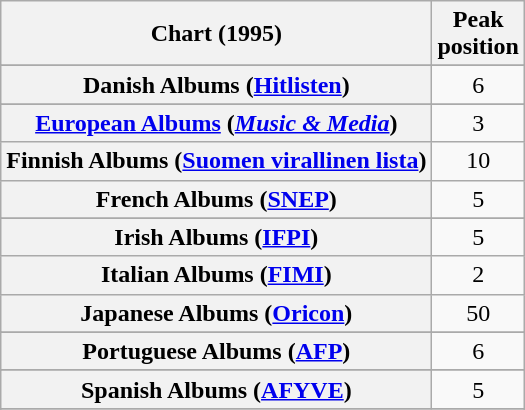<table class="wikitable sortable plainrowheaders" style="text-align:center">
<tr>
<th scope="col">Chart (1995)</th>
<th scope="col">Peak<br>position</th>
</tr>
<tr>
</tr>
<tr>
</tr>
<tr>
</tr>
<tr>
</tr>
<tr>
</tr>
<tr>
<th scope="row">Danish Albums (<a href='#'>Hitlisten</a>)</th>
<td>6</td>
</tr>
<tr>
</tr>
<tr>
<th scope="row"><a href='#'>European Albums</a> (<em><a href='#'>Music & Media</a></em>)</th>
<td>3</td>
</tr>
<tr>
<th scope="row">Finnish Albums (<a href='#'>Suomen virallinen lista</a>)</th>
<td>10</td>
</tr>
<tr>
<th scope="row">French Albums (<a href='#'>SNEP</a>)</th>
<td>5</td>
</tr>
<tr>
</tr>
<tr>
</tr>
<tr>
<th scope="row">Irish Albums (<a href='#'>IFPI</a>)</th>
<td>5</td>
</tr>
<tr>
<th scope="row">Italian Albums (<a href='#'>FIMI</a>)</th>
<td>2</td>
</tr>
<tr>
<th scope="row">Japanese Albums (<a href='#'>Oricon</a>)</th>
<td>50</td>
</tr>
<tr>
</tr>
<tr>
</tr>
<tr>
<th scope="row">Portuguese Albums (<a href='#'>AFP</a>)</th>
<td>6</td>
</tr>
<tr>
</tr>
<tr>
<th scope="row">Spanish Albums (<a href='#'>AFYVE</a>)</th>
<td>5</td>
</tr>
<tr>
</tr>
<tr>
</tr>
<tr>
</tr>
<tr>
</tr>
</table>
